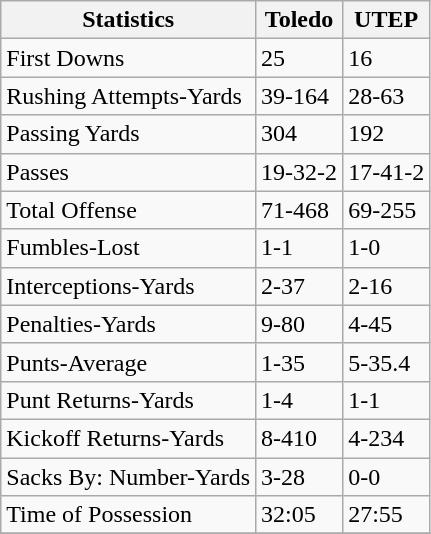<table class="wikitable">
<tr>
<th>Statistics</th>
<th>Toledo</th>
<th>UTEP</th>
</tr>
<tr>
<td>First Downs</td>
<td>25</td>
<td>16</td>
</tr>
<tr>
<td>Rushing Attempts-Yards</td>
<td>39-164</td>
<td>28-63</td>
</tr>
<tr>
<td>Passing Yards</td>
<td>304</td>
<td>192</td>
</tr>
<tr>
<td>Passes</td>
<td>19-32-2</td>
<td>17-41-2</td>
</tr>
<tr>
<td>Total Offense</td>
<td>71-468</td>
<td>69-255</td>
</tr>
<tr>
<td>Fumbles-Lost</td>
<td>1-1</td>
<td>1-0</td>
</tr>
<tr>
<td>Interceptions-Yards</td>
<td>2-37</td>
<td>2-16</td>
</tr>
<tr>
<td>Penalties-Yards</td>
<td>9-80</td>
<td>4-45</td>
</tr>
<tr>
<td>Punts-Average</td>
<td>1-35</td>
<td>5-35.4</td>
</tr>
<tr>
<td>Punt Returns-Yards</td>
<td>1-4</td>
<td>1-1</td>
</tr>
<tr>
<td>Kickoff Returns-Yards</td>
<td>8-410</td>
<td>4-234</td>
</tr>
<tr>
<td>Sacks By: Number-Yards</td>
<td>3-28</td>
<td>0-0</td>
</tr>
<tr>
<td>Time of Possession</td>
<td>32:05</td>
<td>27:55</td>
</tr>
<tr>
</tr>
</table>
